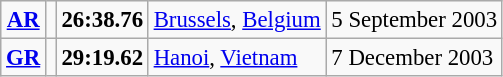<table class="wikitable" style="font-size:95%; position:relative;">
<tr>
<td align=center><strong><a href='#'>AR</a></strong></td>
<td></td>
<td><strong>26:38.76</strong></td>
<td><a href='#'>Brussels</a>, <a href='#'>Belgium</a></td>
<td>5 September 2003</td>
</tr>
<tr>
<td align=center><strong><a href='#'>GR</a></strong></td>
<td></td>
<td><strong>29:19.62</strong></td>
<td><a href='#'>Hanoi</a>, <a href='#'>Vietnam</a></td>
<td>7 December 2003</td>
</tr>
</table>
